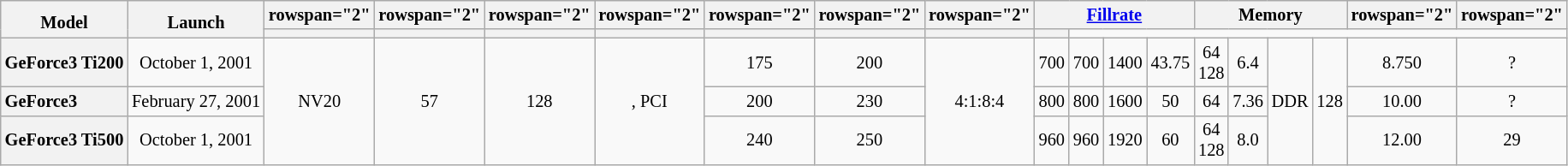<table class="mw-datatable wikitable sortable" style="font-size:85%; text-align:center;">
<tr>
<th rowspan="2" style="vertical-align: bottom">Model</th>
<th rowspan="2" style="vertical-align: bottom">Launch</th>
<th>rowspan="2" </th>
<th>rowspan="2" </th>
<th>rowspan="2" </th>
<th>rowspan="2" </th>
<th>rowspan="2" </th>
<th>rowspan="2" </th>
<th>rowspan="2" </th>
<th colspan="4"><a href='#'>Fillrate</a></th>
<th colspan="4">Memory</th>
<th>rowspan="2" </th>
<th>rowspan="2" </th>
</tr>
<tr>
<th></th>
<th></th>
<th></th>
<th></th>
<th></th>
<th></th>
<th></th>
<th></th>
</tr>
<tr>
<th style="text-align:left">GeForce3 Ti200</th>
<td>October 1, 2001</td>
<td rowspan="3">NV20</td>
<td rowspan="3">57</td>
<td rowspan="3">128</td>
<td rowspan="3">, PCI</td>
<td>175</td>
<td>200</td>
<td rowspan="3">4:1:8:4</td>
<td>700</td>
<td>700</td>
<td>1400</td>
<td>43.75</td>
<td>64<br>128</td>
<td>6.4</td>
<td rowspan="3">DDR</td>
<td rowspan="3">128</td>
<td>8.750</td>
<td>?</td>
</tr>
<tr>
<th style="text-align:left">GeForce3</th>
<td>February 27, 2001</td>
<td>200</td>
<td>230</td>
<td>800</td>
<td>800</td>
<td>1600</td>
<td>50</td>
<td>64</td>
<td>7.36</td>
<td>10.00</td>
<td>?</td>
</tr>
<tr>
<th style="text-align:left">GeForce3 Ti500</th>
<td>October 1, 2001</td>
<td>240</td>
<td>250</td>
<td>960</td>
<td>960</td>
<td>1920</td>
<td>60</td>
<td>64<br>128</td>
<td>8.0</td>
<td>12.00</td>
<td>29</td>
</tr>
</table>
